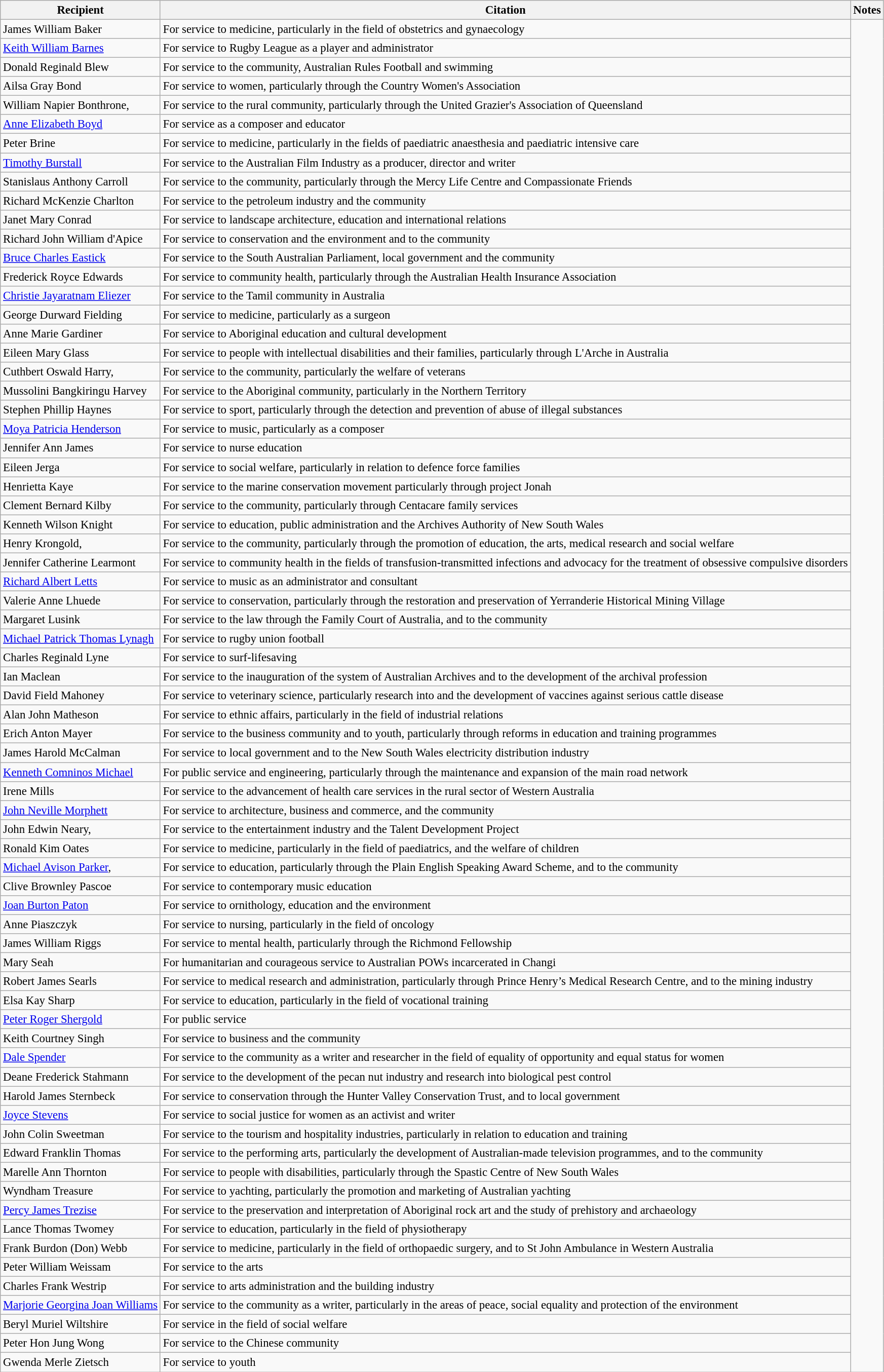<table class="wikitable" style="font-size:95%;">
<tr>
<th>Recipient</th>
<th>Citation</th>
<th>Notes</th>
</tr>
<tr>
<td> James William Baker</td>
<td>For service to medicine, particularly in the field of obstetrics and gynaecology</td>
<td rowspan=71></td>
</tr>
<tr>
<td><a href='#'>Keith William Barnes</a></td>
<td>For service to Rugby League as a player and administrator</td>
</tr>
<tr>
<td>Donald Reginald Blew</td>
<td>For service to the community, Australian Rules Football and swimming</td>
</tr>
<tr>
<td>Ailsa Gray Bond</td>
<td>For service to women, particularly through the Country Women's Association</td>
</tr>
<tr>
<td>William Napier Bonthrone, </td>
<td>For service to the rural community, particularly through the United Grazier's Association of Queensland</td>
</tr>
<tr>
<td> <a href='#'>Anne Elizabeth Boyd</a></td>
<td>For service as a composer and educator</td>
</tr>
<tr>
<td> Peter Brine</td>
<td>For service to medicine, particularly in the fields of paediatric anaesthesia and paediatric intensive care</td>
</tr>
<tr>
<td><a href='#'>Timothy Burstall</a></td>
<td>For service to the Australian Film Industry as a producer, director and writer</td>
</tr>
<tr>
<td>Stanislaus Anthony Carroll</td>
<td>For service to the community, particularly through the Mercy Life Centre and Compassionate Friends</td>
</tr>
<tr>
<td>Richard McKenzie Charlton</td>
<td>For service to the petroleum industry and the community</td>
</tr>
<tr>
<td>Janet Mary Conrad</td>
<td>For service to landscape architecture, education and international relations</td>
</tr>
<tr>
<td>Richard John William d'Apice</td>
<td>For service to conservation and the environment and to the community</td>
</tr>
<tr>
<td> <a href='#'>Bruce Charles Eastick</a></td>
<td>For service to the South Australian Parliament, local government and the community</td>
</tr>
<tr>
<td>Frederick Royce Edwards</td>
<td>For service to community health, particularly through the Australian Health Insurance Association</td>
</tr>
<tr>
<td> <a href='#'>Christie Jayaratnam Eliezer</a></td>
<td>For service to the Tamil community in Australia</td>
</tr>
<tr>
<td> George Durward Fielding</td>
<td>For service to medicine, particularly as a surgeon</td>
</tr>
<tr>
<td> Anne Marie Gardiner</td>
<td>For service to Aboriginal education and cultural development</td>
</tr>
<tr>
<td>Eileen Mary Glass</td>
<td>For service to people with intellectual disabilities and their families, particularly through L'Arche in Australia</td>
</tr>
<tr>
<td>Cuthbert Oswald Harry, </td>
<td>For service to the community, particularly the welfare of veterans</td>
</tr>
<tr>
<td>Mussolini Bangkiringu Harvey</td>
<td>For service to the Aboriginal community, particularly in the Northern Territory</td>
</tr>
<tr>
<td>Stephen Phillip Haynes</td>
<td>For service to sport, particularly through the detection and prevention of abuse of illegal substances</td>
</tr>
<tr>
<td><a href='#'>Moya Patricia Henderson</a></td>
<td>For service to music, particularly as a composer</td>
</tr>
<tr>
<td> Jennifer Ann James</td>
<td>For service to nurse education</td>
</tr>
<tr>
<td>Eileen Jerga</td>
<td>For service to social welfare, particularly in relation to defence force families</td>
</tr>
<tr>
<td>Henrietta Kaye</td>
<td>For service to the marine conservation movement particularly through project Jonah</td>
</tr>
<tr>
<td> Clement Bernard Kilby</td>
<td>For service to the community, particularly through Centacare family services</td>
</tr>
<tr>
<td> Kenneth Wilson Knight</td>
<td>For service to education, public administration and the Archives Authority of New South Wales</td>
</tr>
<tr>
<td>Henry Krongold, </td>
<td>For service to the community, particularly through the promotion of education, the arts, medical research and social welfare</td>
</tr>
<tr>
<td>Jennifer Catherine Learmont</td>
<td>For service to community health in the fields of transfusion-transmitted infections and advocacy for the treatment of obsessive compulsive disorders</td>
</tr>
<tr>
<td> <a href='#'>Richard Albert Letts</a></td>
<td>For service to music as an administrator and consultant</td>
</tr>
<tr>
<td>Valerie Anne Lhuede</td>
<td>For service to conservation, particularly through the restoration and preservation of Yerranderie Historical Mining Village</td>
</tr>
<tr>
<td> Margaret Lusink</td>
<td>For service to the law through the Family Court of Australia, and to the community</td>
</tr>
<tr>
<td><a href='#'>Michael Patrick Thomas Lynagh</a></td>
<td>For service to rugby union football</td>
</tr>
<tr>
<td>Charles Reginald Lyne</td>
<td>For service to surf-lifesaving</td>
</tr>
<tr>
<td>Ian Maclean</td>
<td>For service to the inauguration of the system of Australian Archives and to the development of the archival profession</td>
</tr>
<tr>
<td> David Field Mahoney</td>
<td>For service to veterinary science, particularly research into and the development of vaccines against serious cattle disease</td>
</tr>
<tr>
<td>Alan John Matheson</td>
<td>For service to ethnic affairs, particularly in the field of industrial relations</td>
</tr>
<tr>
<td>Erich Anton Mayer</td>
<td>For service to the business community and to youth, particularly through reforms in education and training programmes</td>
</tr>
<tr>
<td>James Harold McCalman</td>
<td>For service to local government and to the New South Wales electricity distribution industry</td>
</tr>
<tr>
<td> <a href='#'>Kenneth Comninos Michael</a></td>
<td>For public service and engineering, particularly through the maintenance and expansion of the main road network</td>
</tr>
<tr>
<td>Irene Mills</td>
<td>For service to the advancement of health care services in the rural sector of Western Australia</td>
</tr>
<tr>
<td><a href='#'>John Neville Morphett</a></td>
<td>For service to architecture, business and commerce, and the community</td>
</tr>
<tr>
<td>John Edwin Neary, </td>
<td>For service to the entertainment industry and the Talent Development Project</td>
</tr>
<tr>
<td> Ronald Kim Oates</td>
<td>For service to medicine, particularly in the field of paediatrics, and the welfare of children</td>
</tr>
<tr>
<td> <a href='#'>Michael Avison Parker</a>, </td>
<td>For service to education, particularly through the Plain English Speaking Award Scheme, and to the community</td>
</tr>
<tr>
<td> Clive Brownley Pascoe</td>
<td>For service to contemporary music education</td>
</tr>
<tr>
<td><a href='#'>Joan Burton Paton</a></td>
<td>For service to ornithology, education and the environment</td>
</tr>
<tr>
<td>Anne Piaszczyk</td>
<td>For service to nursing, particularly in the field of oncology</td>
</tr>
<tr>
<td>James William Riggs</td>
<td>For service to mental health, particularly through the Richmond Fellowship</td>
</tr>
<tr>
<td>Mary Seah</td>
<td>For humanitarian and courageous service to Australian POWs incarcerated in Changi</td>
</tr>
<tr>
<td>Robert James Searls</td>
<td>For service to medical research and administration, particularly through Prince Henry’s Medical Research Centre, and to the mining industry</td>
</tr>
<tr>
<td>Elsa Kay Sharp</td>
<td>For service to education, particularly in the field of vocational training</td>
</tr>
<tr>
<td> <a href='#'>Peter Roger Shergold</a></td>
<td>For public service</td>
</tr>
<tr>
<td>Keith Courtney Singh</td>
<td>For service to business and the community</td>
</tr>
<tr>
<td> <a href='#'>Dale Spender</a></td>
<td>For service to the community as a writer and researcher in the field of equality of opportunity and equal status for women</td>
</tr>
<tr>
<td>Deane Frederick Stahmann</td>
<td>For service to the development of the pecan nut industry and research into biological pest control</td>
</tr>
<tr>
<td>Harold James Sternbeck</td>
<td>For service to conservation through the Hunter Valley Conservation Trust, and to local government</td>
</tr>
<tr>
<td><a href='#'>Joyce Stevens</a></td>
<td>For service to social justice for women as an activist and writer</td>
</tr>
<tr>
<td>John Colin Sweetman</td>
<td>For service to the tourism and hospitality industries, particularly in relation to education and training</td>
</tr>
<tr>
<td>Edward Franklin Thomas</td>
<td>For service to the performing arts, particularly the development of Australian-made television programmes, and to the community</td>
</tr>
<tr>
<td>Marelle Ann Thornton</td>
<td>For service to people with disabilities, particularly through the Spastic Centre of New South Wales</td>
</tr>
<tr>
<td>Wyndham Treasure</td>
<td>For service to yachting, particularly the promotion and marketing of Australian yachting</td>
</tr>
<tr>
<td><a href='#'>Percy James Trezise</a></td>
<td>For service to the preservation and interpretation of Aboriginal rock art and the study of prehistory and archaeology</td>
</tr>
<tr>
<td> Lance Thomas Twomey</td>
<td>For service to education, particularly in the field of physiotherapy</td>
</tr>
<tr>
<td>Frank Burdon (Don) Webb</td>
<td>For service to medicine, particularly in the field of orthopaedic surgery, and to St John Ambulance in Western Australia</td>
</tr>
<tr>
<td>Peter William Weissam</td>
<td>For service to the arts</td>
</tr>
<tr>
<td>Charles Frank Westrip</td>
<td>For service to arts administration and the building industry</td>
</tr>
<tr>
<td><a href='#'>Marjorie Georgina Joan Williams</a></td>
<td>For service to the community as a writer, particularly in the areas of peace, social equality and protection of the environment</td>
</tr>
<tr>
<td>Beryl Muriel Wiltshire</td>
<td>For service in the field of social welfare</td>
</tr>
<tr>
<td> Peter Hon Jung Wong</td>
<td>For service to the Chinese community</td>
</tr>
<tr>
<td>Gwenda Merle Zietsch</td>
<td>For service to youth</td>
</tr>
</table>
